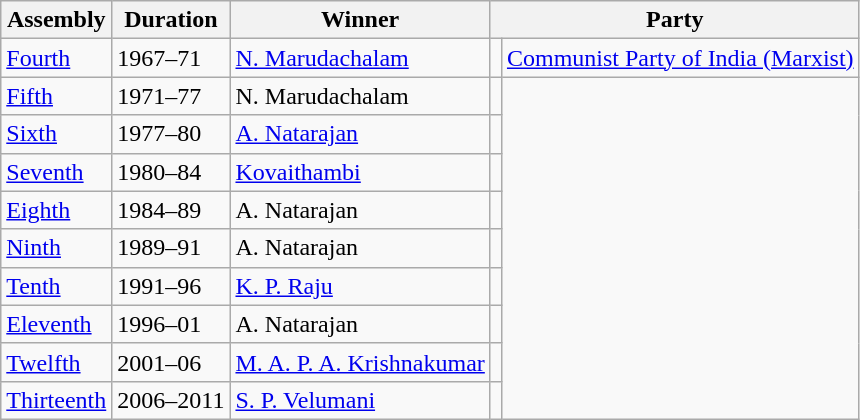<table class="wikitable sortable">
<tr>
<th>Assembly</th>
<th>Duration</th>
<th>Winner</th>
<th colspan="2">Party</th>
</tr>
<tr>
<td><a href='#'>Fourth</a></td>
<td>1967–71</td>
<td><a href='#'>N. Marudachalam</a></td>
<td></td>
<td><a href='#'>Communist Party of India (Marxist)</a></td>
</tr>
<tr>
<td><a href='#'>Fifth</a></td>
<td>1971–77</td>
<td>N. Marudachalam</td>
<td></td>
</tr>
<tr>
<td><a href='#'>Sixth</a></td>
<td>1977–80</td>
<td><a href='#'>A. Natarajan</a></td>
<td></td>
</tr>
<tr>
<td><a href='#'>Seventh</a></td>
<td>1980–84</td>
<td><a href='#'>Kovaithambi</a></td>
<td></td>
</tr>
<tr>
<td><a href='#'>Eighth</a></td>
<td>1984–89</td>
<td>A. Natarajan</td>
<td></td>
</tr>
<tr>
<td><a href='#'>Ninth</a></td>
<td>1989–91</td>
<td>A. Natarajan</td>
<td></td>
</tr>
<tr>
<td><a href='#'>Tenth</a></td>
<td>1991–96</td>
<td><a href='#'>K. P. Raju</a></td>
<td></td>
</tr>
<tr>
<td><a href='#'>Eleventh</a></td>
<td>1996–01</td>
<td>A. Natarajan</td>
<td></td>
</tr>
<tr>
<td><a href='#'>Twelfth</a></td>
<td>2001–06</td>
<td><a href='#'>M. A. P. A. Krishnakumar</a></td>
<td></td>
</tr>
<tr>
<td><a href='#'>Thirteenth</a></td>
<td>2006–2011</td>
<td><a href='#'>S. P. Velumani</a></td>
<td></td>
</tr>
</table>
